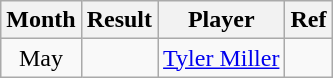<table class=wikitable>
<tr>
<th>Month</th>
<th>Result</th>
<th>Player</th>
<th>Ref</th>
</tr>
<tr>
<td align=center>May</td>
<td></td>
<td> <a href='#'>Tyler Miller</a></td>
<td></td>
</tr>
</table>
